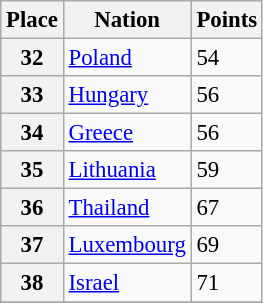<table class="wikitable" style="font-size: 95%">
<tr>
<th>Place</th>
<th>Nation</th>
<th>Points</th>
</tr>
<tr>
<th>32</th>
<td> <a href='#'>Poland</a></td>
<td>54</td>
</tr>
<tr>
<th>33</th>
<td> <a href='#'>Hungary</a></td>
<td>56</td>
</tr>
<tr>
<th>34</th>
<td> <a href='#'>Greece</a></td>
<td>56</td>
</tr>
<tr>
<th>35</th>
<td> <a href='#'>Lithuania</a></td>
<td>59</td>
</tr>
<tr>
<th>36</th>
<td> <a href='#'>Thailand</a></td>
<td>67</td>
</tr>
<tr>
<th>37</th>
<td> <a href='#'>Luxembourg</a></td>
<td>69</td>
</tr>
<tr>
<th>38</th>
<td> <a href='#'>Israel</a></td>
<td>71</td>
</tr>
<tr>
</tr>
</table>
